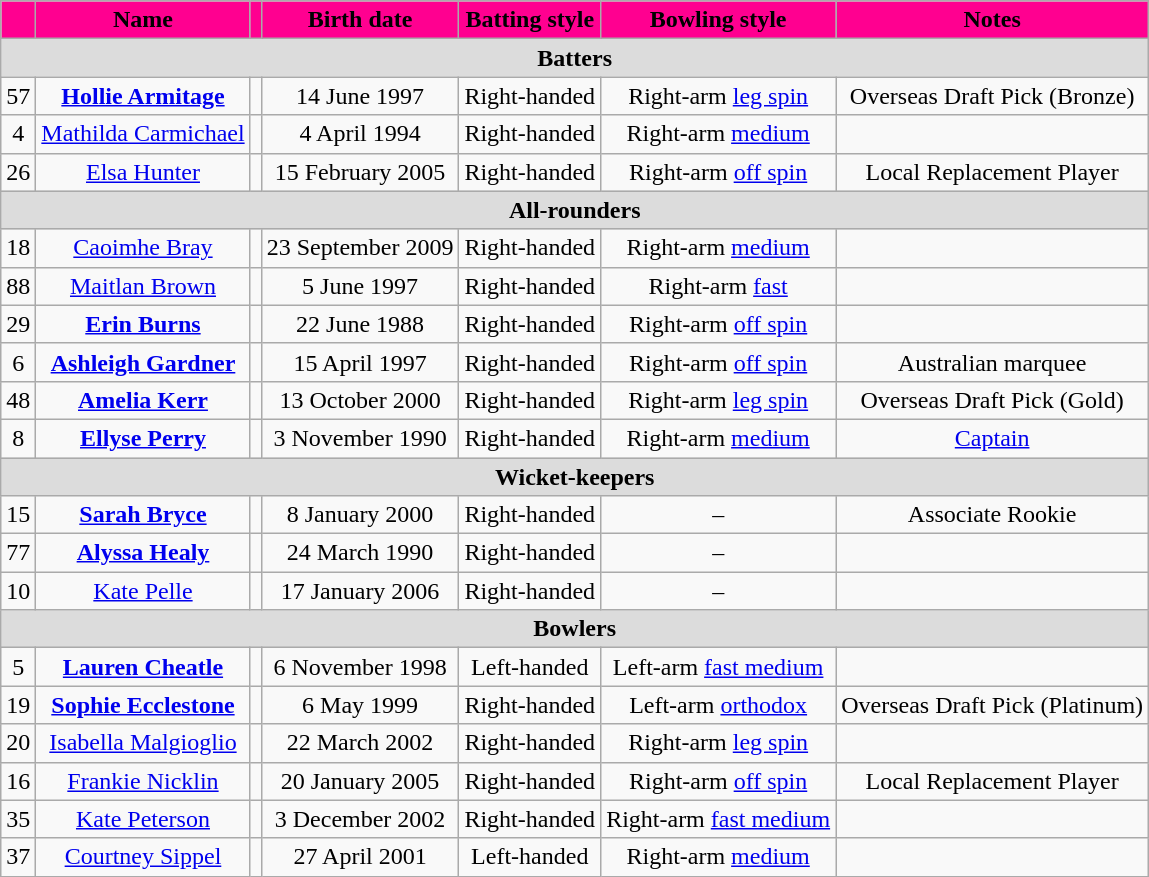<table class="wikitable">
<tr>
<th style="background:#ff0090; color:black;"></th>
<th style="background:#ff0090; color:black;">Name</th>
<th style="background:#ff0090; color:black;"></th>
<th style="background:#ff0090; color:black;">Birth date</th>
<th style="background:#ff0090; color:black;">Batting style</th>
<th style="background:#ff0090; color:black;">Bowling style</th>
<th style="background:#ff0090; color:black;">Notes</th>
</tr>
<tr>
<th colspan="7" style="background: #DCDCDC; text-align:center;">Batters</th>
</tr>
<tr align="center">
<td>57</td>
<td><strong><a href='#'>Hollie Armitage</a></strong></td>
<td></td>
<td>14 June 1997</td>
<td>Right-handed</td>
<td>Right-arm <a href='#'>leg spin</a></td>
<td>Overseas Draft Pick (Bronze)</td>
</tr>
<tr align="center">
<td>4</td>
<td><a href='#'>Mathilda Carmichael</a></td>
<td></td>
<td>4 April 1994</td>
<td>Right-handed</td>
<td>Right-arm <a href='#'>medium</a></td>
<td></td>
</tr>
<tr align="center">
<td>26</td>
<td><a href='#'>Elsa Hunter</a></td>
<td></td>
<td>15 February 2005</td>
<td>Right-handed</td>
<td>Right-arm <a href='#'>off spin</a></td>
<td>Local Replacement Player</td>
</tr>
<tr>
<th colspan="7" style="background: #DCDCDC; text-align:center;">All-rounders</th>
</tr>
<tr align="center">
<td>18</td>
<td><a href='#'>Caoimhe Bray</a></td>
<td></td>
<td>23 September 2009</td>
<td>Right-handed</td>
<td>Right-arm <a href='#'>medium</a></td>
<td></td>
</tr>
<tr align="center">
<td>88</td>
<td><a href='#'>Maitlan Brown</a></td>
<td></td>
<td>5 June 1997</td>
<td>Right-handed</td>
<td>Right-arm <a href='#'>fast</a></td>
<td></td>
</tr>
<tr align="center">
<td>29</td>
<td><strong><a href='#'>Erin Burns</a></strong></td>
<td></td>
<td>22 June 1988</td>
<td>Right-handed</td>
<td>Right-arm <a href='#'>off spin</a></td>
<td></td>
</tr>
<tr align="center">
<td>6</td>
<td><strong><a href='#'>Ashleigh Gardner</a></strong></td>
<td></td>
<td>15 April 1997</td>
<td>Right-handed</td>
<td>Right-arm <a href='#'>off spin</a></td>
<td>Australian marquee</td>
</tr>
<tr align="center">
<td>48</td>
<td><strong><a href='#'>Amelia Kerr</a></strong></td>
<td></td>
<td>13 October 2000</td>
<td>Right-handed</td>
<td>Right-arm <a href='#'>leg spin</a></td>
<td>Overseas Draft Pick (Gold)</td>
</tr>
<tr align="center">
<td>8</td>
<td><strong><a href='#'>Ellyse Perry</a></strong></td>
<td></td>
<td>3 November 1990</td>
<td>Right-handed</td>
<td>Right-arm <a href='#'>medium</a></td>
<td><a href='#'>Captain</a></td>
</tr>
<tr>
<th colspan="7" style="background: #DCDCDC; text-align:center;">Wicket-keepers</th>
</tr>
<tr align="center">
<td>15</td>
<td><strong><a href='#'>Sarah Bryce</a></strong></td>
<td></td>
<td>8 January 2000</td>
<td>Right-handed</td>
<td>–</td>
<td>Associate Rookie</td>
</tr>
<tr align="center">
<td>77</td>
<td><strong><a href='#'>Alyssa Healy</a></strong></td>
<td></td>
<td>24 March 1990</td>
<td>Right-handed</td>
<td>–</td>
<td></td>
</tr>
<tr align="center">
<td>10</td>
<td><a href='#'>Kate Pelle</a></td>
<td></td>
<td>17 January 2006</td>
<td>Right-handed</td>
<td>–</td>
<td></td>
</tr>
<tr>
<th colspan="7" style="background: #DCDCDC; text-align:center;">Bowlers</th>
</tr>
<tr align="center">
<td>5</td>
<td><strong><a href='#'>Lauren Cheatle</a></strong></td>
<td></td>
<td>6 November 1998</td>
<td>Left-handed</td>
<td>Left-arm <a href='#'>fast medium</a></td>
<td></td>
</tr>
<tr align="center">
<td>19</td>
<td><strong><a href='#'>Sophie Ecclestone</a></strong></td>
<td></td>
<td>6 May 1999</td>
<td>Right-handed</td>
<td>Left-arm <a href='#'>orthodox</a></td>
<td>Overseas Draft Pick (Platinum)</td>
</tr>
<tr align="center">
<td>20</td>
<td><a href='#'>Isabella Malgioglio</a></td>
<td></td>
<td>22 March 2002</td>
<td>Right-handed</td>
<td>Right-arm <a href='#'>leg spin</a></td>
<td></td>
</tr>
<tr align="center">
<td>16</td>
<td><a href='#'>Frankie Nicklin</a></td>
<td></td>
<td>20 January 2005</td>
<td>Right-handed</td>
<td>Right-arm <a href='#'>off spin</a></td>
<td>Local Replacement Player</td>
</tr>
<tr align="center">
<td>35</td>
<td><a href='#'>Kate Peterson</a></td>
<td></td>
<td>3 December 2002</td>
<td>Right-handed</td>
<td>Right-arm <a href='#'>fast medium</a></td>
<td></td>
</tr>
<tr align="center">
<td>37</td>
<td><a href='#'>Courtney Sippel</a></td>
<td></td>
<td>27 April 2001</td>
<td>Left-handed</td>
<td>Right-arm <a href='#'>medium</a></td>
<td></td>
</tr>
</table>
